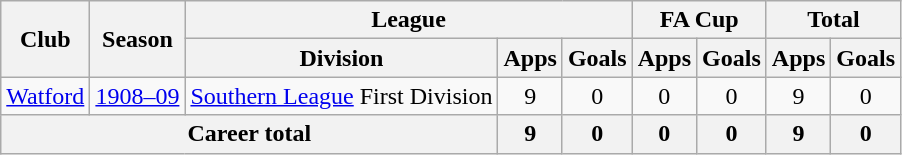<table class="wikitable" style="text-align: center;">
<tr>
<th rowspan="2">Club</th>
<th rowspan="2">Season</th>
<th colspan="3">League</th>
<th colspan="2">FA Cup</th>
<th colspan="2">Total</th>
</tr>
<tr>
<th>Division</th>
<th>Apps</th>
<th>Goals</th>
<th>Apps</th>
<th>Goals</th>
<th>Apps</th>
<th>Goals</th>
</tr>
<tr>
<td><a href='#'>Watford</a></td>
<td><a href='#'>1908–09</a></td>
<td><a href='#'>Southern League</a> First Division</td>
<td>9</td>
<td>0</td>
<td>0</td>
<td>0</td>
<td>9</td>
<td>0</td>
</tr>
<tr>
<th colspan="3">Career total</th>
<th>9</th>
<th>0</th>
<th>0</th>
<th>0</th>
<th>9</th>
<th>0</th>
</tr>
</table>
